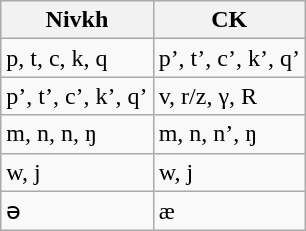<table class="wikitable">
<tr>
<th>Nivkh</th>
<th>CK</th>
</tr>
<tr>
<td>p, t, c, k, q</td>
<td>p’, t’, c’, k’, q’</td>
</tr>
<tr>
<td>p’, t’, c’, k’, q’</td>
<td>v, r/z, γ, R</td>
</tr>
<tr>
<td>m, n, n, ŋ</td>
<td>m, n, n’, ŋ</td>
</tr>
<tr>
<td>w, j</td>
<td>w, j</td>
</tr>
<tr>
<td>ə</td>
<td>æ</td>
</tr>
</table>
